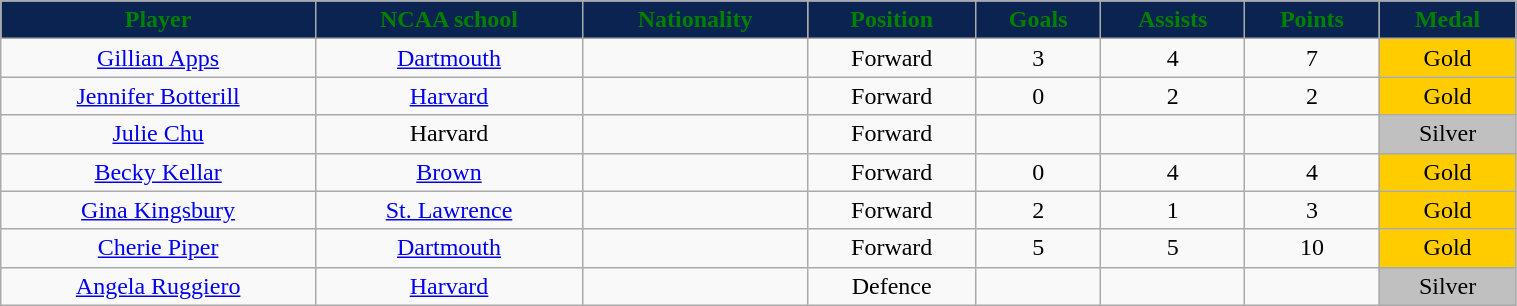<table class="wikitable" style="width:80%;">
<tr style="text-align:center; background:#0a2351; color:green;">
<td><strong>Player</strong></td>
<td><strong>NCAA school</strong></td>
<td><strong>Nationality</strong></td>
<td><strong>Position</strong></td>
<td><strong>Goals</strong></td>
<td><strong>Assists</strong></td>
<td><strong>Points</strong></td>
<td><strong>Medal</strong></td>
</tr>
<tr style="text-align:center;" bgcolor="">
<td><a href='#'>Gillian Apps</a></td>
<td><a href='#'>Dartmouth</a></td>
<td></td>
<td>Forward</td>
<td>3</td>
<td>4</td>
<td>7</td>
<td style="background:#fc0;">Gold</td>
</tr>
<tr style="text-align:center;" bgcolor="">
<td><a href='#'>Jennifer Botterill</a></td>
<td><a href='#'>Harvard</a></td>
<td></td>
<td>Forward</td>
<td>0</td>
<td>2</td>
<td>2</td>
<td style="background:#fc0;">Gold</td>
</tr>
<tr style="text-align:center;" bgcolor="">
<td><a href='#'>Julie Chu</a></td>
<td>Harvard</td>
<td></td>
<td>Forward</td>
<td></td>
<td></td>
<td></td>
<td style="background:silver;">Silver</td>
</tr>
<tr style="text-align:center;" bgcolor="">
<td><a href='#'>Becky Kellar</a></td>
<td><a href='#'>Brown</a></td>
<td></td>
<td>Forward</td>
<td>0</td>
<td>4</td>
<td>4</td>
<td style="background:#fc0;">Gold</td>
</tr>
<tr style="text-align:center;" bgcolor="">
<td><a href='#'>Gina Kingsbury</a></td>
<td><a href='#'>St. Lawrence</a></td>
<td></td>
<td>Forward</td>
<td>2</td>
<td>1</td>
<td>3</td>
<td style="background:#fc0;">Gold</td>
</tr>
<tr style="text-align:center;" bgcolor="">
<td><a href='#'>Cherie Piper</a></td>
<td><a href='#'>Dartmouth</a></td>
<td></td>
<td>Forward</td>
<td>5</td>
<td>5</td>
<td>10</td>
<td style="background:#fc0;">Gold</td>
</tr>
<tr style="text-align:center;" bgcolor="">
<td><a href='#'>Angela Ruggiero</a></td>
<td><a href='#'>Harvard</a></td>
<td></td>
<td>Defence</td>
<td></td>
<td></td>
<td></td>
<td style="background:silver;">Silver</td>
</tr>
</table>
